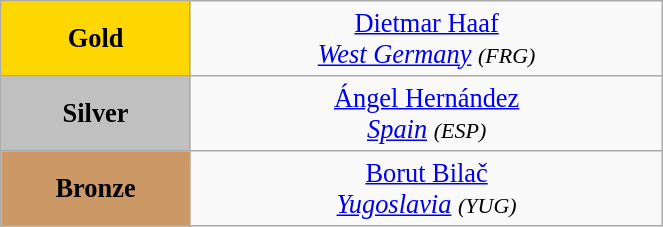<table class="wikitable" style=" text-align:center; font-size:110%;" width="35%">
<tr>
<td bgcolor="gold"><strong>Gold</strong></td>
<td> <a href='#'>Dietmar Haaf</a><br><em><a href='#'>West Germany</a> <small>(FRG)</small></em></td>
</tr>
<tr>
<td bgcolor="silver"><strong>Silver</strong></td>
<td> <a href='#'>Ángel Hernández</a><br><em><a href='#'>Spain</a> <small>(ESP)</small></em></td>
</tr>
<tr>
<td bgcolor="CC9966"><strong>Bronze</strong></td>
<td> <a href='#'>Borut Bilač</a><br><em><a href='#'>Yugoslavia</a> <small>(YUG)</small></em></td>
</tr>
</table>
